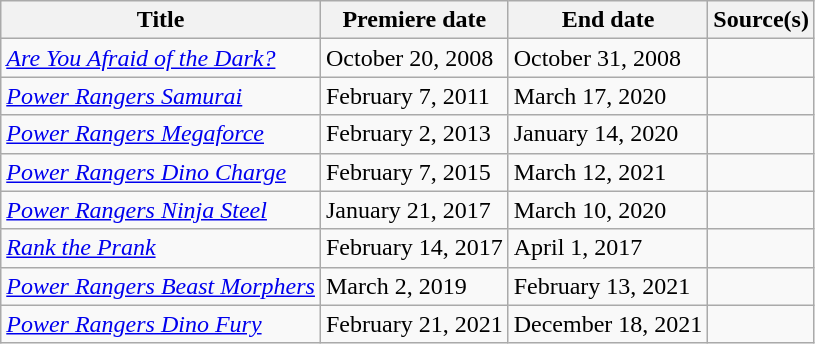<table class="wikitable sortable">
<tr>
<th>Title</th>
<th>Premiere date</th>
<th>End date</th>
<th>Source(s)</th>
</tr>
<tr>
<td><em><a href='#'>Are You Afraid of the Dark?</a></em></td>
<td>October 20, 2008</td>
<td>October 31, 2008</td>
<td></td>
</tr>
<tr>
<td><em><a href='#'>Power Rangers Samurai</a></em></td>
<td>February 7, 2011</td>
<td>March 17, 2020</td>
<td></td>
</tr>
<tr>
<td><em><a href='#'>Power Rangers Megaforce</a></em></td>
<td>February 2, 2013</td>
<td>January 14, 2020</td>
<td></td>
</tr>
<tr>
<td><em><a href='#'>Power Rangers Dino Charge</a></em></td>
<td>February 7, 2015</td>
<td>March 12, 2021</td>
<td></td>
</tr>
<tr>
<td><em><a href='#'>Power Rangers Ninja Steel</a></em></td>
<td>January 21, 2017</td>
<td>March 10, 2020</td>
<td></td>
</tr>
<tr>
<td><em><a href='#'>Rank the Prank</a></em></td>
<td>February 14, 2017</td>
<td>April 1, 2017</td>
<td></td>
</tr>
<tr>
<td><em><a href='#'>Power Rangers Beast Morphers</a></em></td>
<td>March 2, 2019</td>
<td>February 13, 2021</td>
<td></td>
</tr>
<tr>
<td><em><a href='#'>Power Rangers Dino Fury</a></em></td>
<td>February 21, 2021</td>
<td>December 18, 2021</td>
<td></td>
</tr>
</table>
